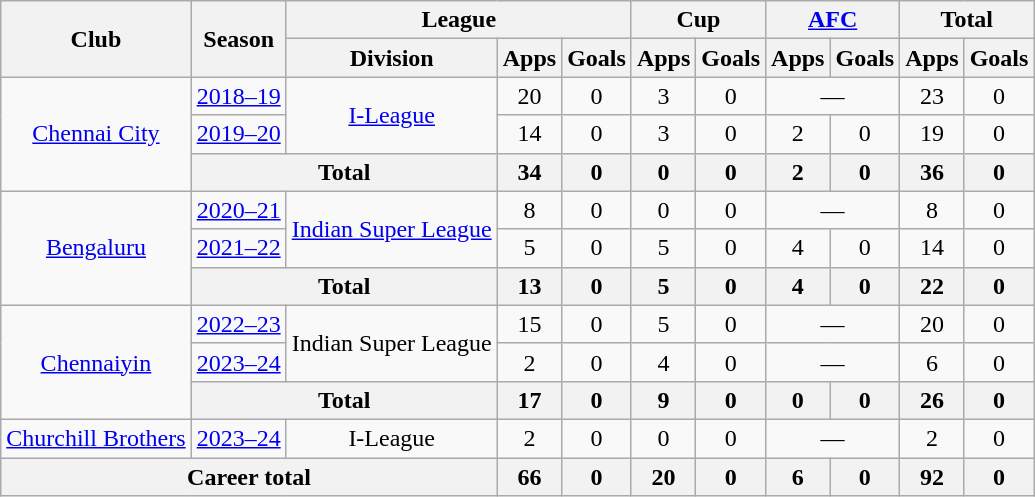<table class="wikitable" style="text-align: center;">
<tr>
<th rowspan="2">Club</th>
<th rowspan="2">Season</th>
<th colspan="3">League</th>
<th colspan="2">Cup</th>
<th colspan="2"><a href='#'>AFC</a></th>
<th colspan="2">Total</th>
</tr>
<tr>
<th>Division</th>
<th>Apps</th>
<th>Goals</th>
<th>Apps</th>
<th>Goals</th>
<th>Apps</th>
<th>Goals</th>
<th>Apps</th>
<th>Goals</th>
</tr>
<tr>
<td rowspan="3"><a href='#'>Chennai City</a></td>
<td><a href='#'>2018–19</a></td>
<td rowspan="2"><a href='#'>I-League</a></td>
<td>20</td>
<td>0</td>
<td>3</td>
<td>0</td>
<td colspan="2">—</td>
<td>23</td>
<td>0</td>
</tr>
<tr>
<td><a href='#'>2019–20</a></td>
<td>14</td>
<td>0</td>
<td>3</td>
<td>0</td>
<td>2</td>
<td>0</td>
<td>19</td>
<td>0</td>
</tr>
<tr>
<th colspan="2">Total</th>
<th>34</th>
<th>0</th>
<th>0</th>
<th>0</th>
<th>2</th>
<th>0</th>
<th>36</th>
<th>0</th>
</tr>
<tr>
<td rowspan="3"><a href='#'>Bengaluru</a></td>
<td><a href='#'>2020–21</a></td>
<td rowspan="2"><a href='#'>Indian Super League</a></td>
<td>8</td>
<td>0</td>
<td>0</td>
<td>0</td>
<td colspan="2">—</td>
<td>8</td>
<td>0</td>
</tr>
<tr>
<td><a href='#'>2021–22</a></td>
<td>5</td>
<td>0</td>
<td>5</td>
<td>0</td>
<td>4</td>
<td>0</td>
<td>14</td>
<td>0</td>
</tr>
<tr>
<th colspan="2">Total</th>
<th>13</th>
<th>0</th>
<th>5</th>
<th>0</th>
<th>4</th>
<th>0</th>
<th>22</th>
<th>0</th>
</tr>
<tr>
<td rowspan="3"><a href='#'>Chennaiyin</a></td>
<td><a href='#'>2022–23</a></td>
<td rowspan="2">Indian Super League</td>
<td>15</td>
<td>0</td>
<td>5</td>
<td>0</td>
<td colspan="2">—</td>
<td>20</td>
<td>0</td>
</tr>
<tr>
<td><a href='#'>2023–24</a></td>
<td>2</td>
<td>0</td>
<td>4</td>
<td>0</td>
<td colspan="2">—</td>
<td>6</td>
<td>0</td>
</tr>
<tr>
<th colspan="2">Total</th>
<th>17</th>
<th>0</th>
<th>9</th>
<th>0</th>
<th>0</th>
<th>0</th>
<th>26</th>
<th>0</th>
</tr>
<tr>
<td rowspan="1"><a href='#'>Churchill Brothers</a></td>
<td><a href='#'>2023–24</a></td>
<td rowspan="1">I-League</td>
<td>2</td>
<td>0</td>
<td>0</td>
<td>0</td>
<td colspan="2">—</td>
<td>2</td>
<td>0</td>
</tr>
<tr>
<th colspan="3">Career total</th>
<th>66</th>
<th>0</th>
<th>20</th>
<th>0</th>
<th>6</th>
<th>0</th>
<th>92</th>
<th>0</th>
</tr>
</table>
